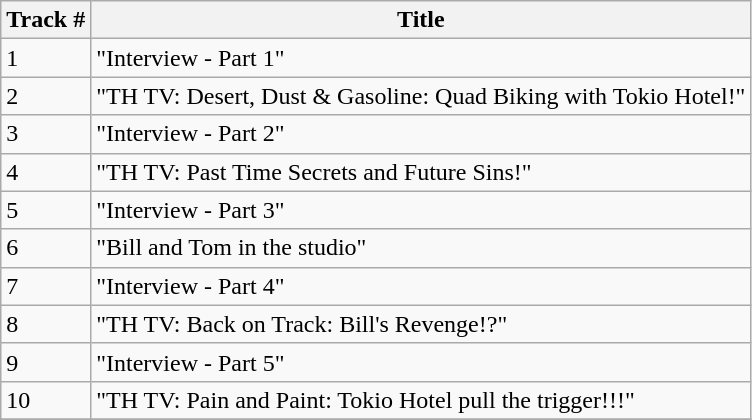<table class="wikitable">
<tr>
<th>Track #</th>
<th>Title</th>
</tr>
<tr>
<td>1</td>
<td>"Interview - Part 1"</td>
</tr>
<tr>
<td>2</td>
<td>"TH TV: Desert, Dust & Gasoline: Quad Biking with Tokio Hotel!"</td>
</tr>
<tr>
<td>3</td>
<td>"Interview - Part 2"</td>
</tr>
<tr>
<td>4</td>
<td>"TH TV: Past Time Secrets and Future Sins!"</td>
</tr>
<tr>
<td>5</td>
<td>"Interview - Part 3"</td>
</tr>
<tr>
<td>6</td>
<td>"Bill and Tom in the studio"</td>
</tr>
<tr>
<td>7</td>
<td>"Interview - Part 4"</td>
</tr>
<tr>
<td>8</td>
<td>"TH TV: Back on Track: Bill's Revenge!?"</td>
</tr>
<tr>
<td>9</td>
<td>"Interview - Part 5"</td>
</tr>
<tr>
<td>10</td>
<td>"TH TV: Pain and Paint: Tokio Hotel pull the trigger!!!"</td>
</tr>
<tr>
</tr>
</table>
